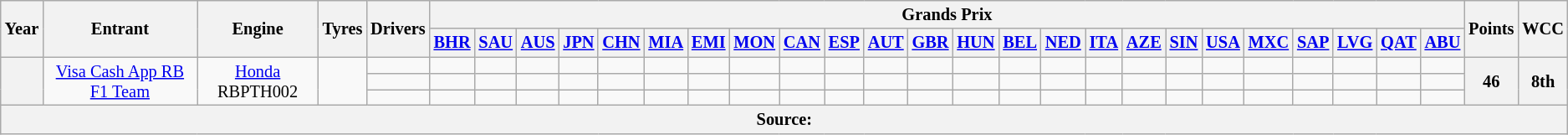<table class="wikitable" style="text-align:center; font-size:85%">
<tr>
<th rowspan="2">Year</th>
<th rowspan="2">Entrant</th>
<th rowspan="2">Engine</th>
<th rowspan="2">Tyres</th>
<th rowspan="2">Drivers</th>
<th colspan="24">Grands Prix</th>
<th rowspan="2">Points</th>
<th rowspan="2">WCC</th>
</tr>
<tr>
<th><a href='#'>BHR</a></th>
<th><a href='#'>SAU</a></th>
<th><a href='#'>AUS</a></th>
<th><a href='#'>JPN</a></th>
<th><a href='#'>CHN</a></th>
<th><a href='#'>MIA</a></th>
<th><a href='#'>EMI</a></th>
<th><a href='#'>MON</a></th>
<th><a href='#'>CAN</a></th>
<th><a href='#'>ESP</a></th>
<th><a href='#'>AUT</a></th>
<th><a href='#'>GBR</a></th>
<th><a href='#'>HUN</a></th>
<th><a href='#'>BEL</a></th>
<th><a href='#'>NED</a></th>
<th><a href='#'>ITA</a></th>
<th><a href='#'>AZE</a></th>
<th><a href='#'>SIN</a></th>
<th><a href='#'>USA</a></th>
<th><a href='#'>MXC</a></th>
<th><a href='#'>SAP</a></th>
<th><a href='#'>LVG</a></th>
<th><a href='#'>QAT</a></th>
<th><a href='#'>ABU</a></th>
</tr>
<tr>
<th rowspan="3"></th>
<td rowspan="3"><a href='#'>Visa Cash App RB F1 Team</a></td>
<td rowspan="3"><a href='#'>Honda</a> RBPTH002</td>
<td rowspan="3"></td>
<td align=left></td>
<td></td>
<td></td>
<td></td>
<td></td>
<td></td>
<td></td>
<td></td>
<td></td>
<td></td>
<td></td>
<td></td>
<td></td>
<td></td>
<td></td>
<td></td>
<td></td>
<td></td>
<td></td>
<td></td>
<td></td>
<td></td>
<td></td>
<td></td>
<td></td>
<th rowspan="3">46</th>
<th rowspan="3">8th</th>
</tr>
<tr>
<td align=left></td>
<td></td>
<td></td>
<td></td>
<td></td>
<td></td>
<td></td>
<td></td>
<td></td>
<td></td>
<td></td>
<td></td>
<td></td>
<td></td>
<td></td>
<td></td>
<td></td>
<td></td>
<td></td>
<td></td>
<td></td>
<td></td>
<td></td>
<td></td>
<td></td>
</tr>
<tr>
<td align=left></td>
<td></td>
<td></td>
<td></td>
<td></td>
<td></td>
<td></td>
<td></td>
<td></td>
<td></td>
<td></td>
<td></td>
<td></td>
<td></td>
<td></td>
<td></td>
<td></td>
<td></td>
<td></td>
<td></td>
<td></td>
<td></td>
<td></td>
<td></td>
<td></td>
</tr>
<tr>
<th colspan="31">Source:</th>
</tr>
</table>
